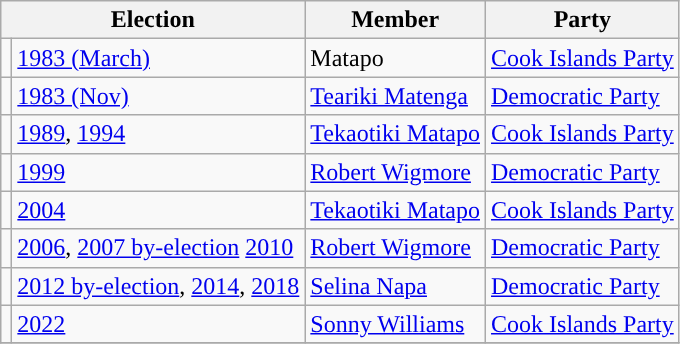<table class="wikitable">
<tr>
<th colspan="2">Election</th>
<th>Member</th>
<th>Party</th>
</tr>
<tr>
<td style="background-color: "></td>
<td><a href='#'>1983 (March)</a></td>
<td>Matapo</td>
<td><a href='#'>Cook Islands Party</a></td>
</tr>
<tr>
<td style="background-color: "></td>
<td><a href='#'>1983 (Nov)</a></td>
<td><a href='#'>Teariki Matenga</a></td>
<td><a href='#'>Democratic Party</a></td>
</tr>
<tr>
<td style="background-color: "></td>
<td><a href='#'>1989</a>, <a href='#'>1994</a></td>
<td><a href='#'>Tekaotiki Matapo</a></td>
<td><a href='#'>Cook Islands Party</a></td>
</tr>
<tr>
<td style="background-color: "></td>
<td><a href='#'>1999</a></td>
<td><a href='#'>Robert Wigmore</a></td>
<td><a href='#'>Democratic Party</a></td>
</tr>
<tr>
<td style="background-color: "></td>
<td><a href='#'>2004</a></td>
<td><a href='#'>Tekaotiki Matapo</a></td>
<td><a href='#'>Cook Islands Party</a></td>
</tr>
<tr>
<td style="background-color: "></td>
<td><a href='#'>2006</a>, <a href='#'>2007 by-election</a> <a href='#'>2010</a></td>
<td><a href='#'>Robert Wigmore</a></td>
<td><a href='#'>Democratic Party</a></td>
</tr>
<tr>
<td style="background-color: "></td>
<td><a href='#'>2012 by-election</a>, <a href='#'>2014</a>, <a href='#'>2018</a></td>
<td><a href='#'>Selina Napa</a></td>
<td><a href='#'>Democratic Party</a></td>
</tr>
<tr>
<td style="background-color: "></td>
<td><a href='#'>2022</a></td>
<td><a href='#'>Sonny Williams</a></td>
<td><a href='#'>Cook Islands Party</a></td>
</tr>
<tr>
</tr>
</table>
